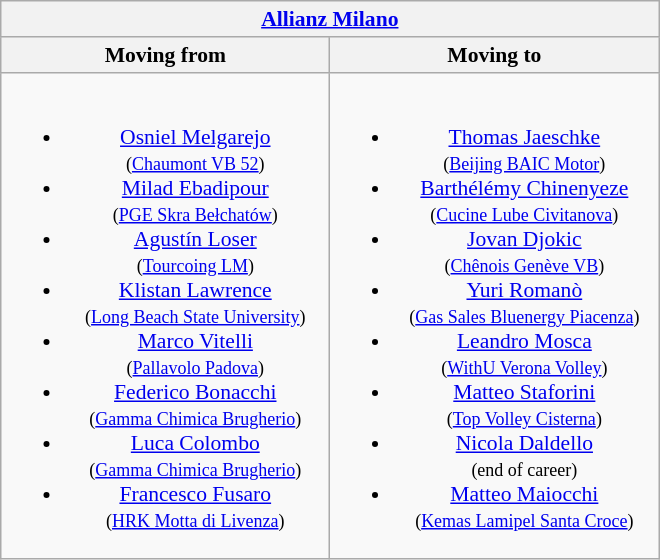<table class="wikitable collapsible collapsed" style="font-size:90%; text-align:center">
<tr>
<th colspan=2 style="width:30em"><a href='#'>Allianz Milano</a></th>
</tr>
<tr>
<th width="50%">Moving from</th>
<th width="50%">Moving to</th>
</tr>
<tr>
<td valign=top><br><ul><li> <a href='#'>Osniel Melgarejo</a><br><small>(<a href='#'>Chaumont VB 52</a>)</small></li><li> <a href='#'>Milad Ebadipour</a><br><small>(<a href='#'>PGE Skra Bełchatów</a>)</small></li><li> <a href='#'>Agustín Loser</a><br><small>(<a href='#'>Tourcoing LM</a>)</small></li><li> <a href='#'>Klistan Lawrence</a><br><small>(<a href='#'>Long Beach State University</a>)</small></li><li> <a href='#'>Marco Vitelli</a><br><small>(<a href='#'>Pallavolo Padova</a>)</small></li><li> <a href='#'>Federico Bonacchi</a><br><small>(<a href='#'>Gamma Chimica Brugherio</a>)</small></li><li> <a href='#'>Luca Colombo</a><br><small>(<a href='#'>Gamma Chimica Brugherio</a>)</small></li><li> <a href='#'>Francesco Fusaro</a><br><small>(<a href='#'>HRK Motta di Livenza</a>)</small></li></ul></td>
<td valign=top><br><ul><li> <a href='#'>Thomas Jaeschke</a><br><small>(<a href='#'>Beijing BAIC Motor</a>)</small></li><li> <a href='#'>Barthélémy Chinenyeze</a><br><small>(<a href='#'>Cucine Lube Civitanova</a>)</small></li><li> <a href='#'>Jovan Djokic</a><br><small>(<a href='#'>Chênois Genève VB</a>)</small></li><li> <a href='#'>Yuri Romanò</a><br><small>(<a href='#'>Gas Sales Bluenergy Piacenza</a>)</small></li><li> <a href='#'>Leandro Mosca</a><br><small>(<a href='#'>WithU Verona Volley</a>)</small></li><li> <a href='#'>Matteo Staforini</a><br><small>(<a href='#'>Top Volley Cisterna</a>)</small></li><li> <a href='#'>Nicola Daldello</a><br><small>(end of career)</small></li><li> <a href='#'>Matteo Maiocchi</a><br><small>(<a href='#'>Kemas Lamipel Santa Croce</a>)</small></li></ul></td>
</tr>
</table>
